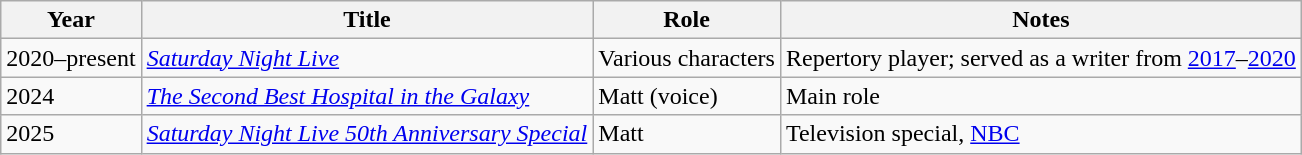<table class="wikitable plainrowheaders">
<tr>
<th scope="col">Year</th>
<th scope="col">Title</th>
<th scope="col">Role</th>
<th scope="col">Notes</th>
</tr>
<tr>
<td>2020–present</td>
<td><em><a href='#'>Saturday Night Live</a></em></td>
<td>Various characters</td>
<td>Repertory player; served as a writer from <a href='#'>2017</a>–<a href='#'>2020</a></td>
</tr>
<tr>
<td>2024</td>
<td><em><a href='#'>The Second Best Hospital in the Galaxy</a></em></td>
<td>Matt (voice)</td>
<td>Main role</td>
</tr>
<tr>
<td>2025</td>
<td><a href='#'><em>Saturday Night Live 50th Anniversary Special</em></a></td>
<td>Matt</td>
<td>Television special, <a href='#'>NBC</a></td>
</tr>
</table>
